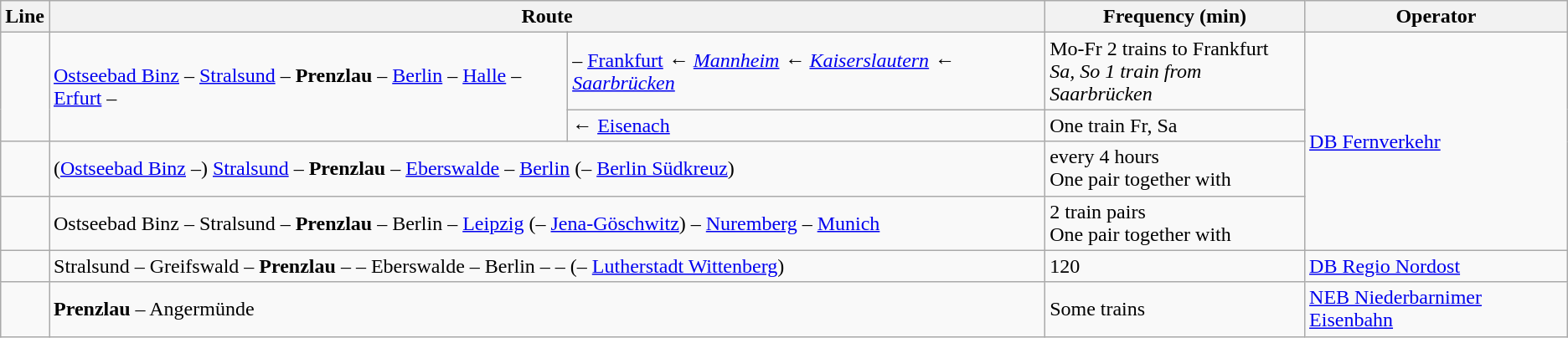<table class="wikitable">
<tr>
<th>Line</th>
<th colspan="2">Route</th>
<th>Frequency (min)</th>
<th>Operator</th>
</tr>
<tr>
<td rowspan="2" align="center"></td>
<td rowspan="2"><a href='#'>Ostseebad Binz</a> – <a href='#'>Stralsund</a> – <strong>Prenzlau</strong> – <a href='#'>Berlin</a> – <a href='#'>Halle</a> – <a href='#'>Erfurt</a> –</td>
<td>– <a href='#'>Frankfurt</a> <em>← <a href='#'>Mannheim</a> ← <a href='#'>Kaiserslautern</a> ← <a href='#'>Saarbrücken</a></em></td>
<td>Mo-Fr 2 trains to Frankfurt<br><em>Sa, So 1 train from Saarbrücken</em></td>
<td rowspan="4"><a href='#'>DB Fernverkehr</a></td>
</tr>
<tr>
<td>← <a href='#'>Eisenach</a></td>
<td>One train Fr, Sa</td>
</tr>
<tr>
<td align="center"></td>
<td colspan="2">(<a href='#'>Ostseebad Binz</a> –) <a href='#'>Stralsund</a> – <strong>Prenzlau</strong> – <a href='#'>Eberswalde</a> – <a href='#'>Berlin</a> (– <a href='#'>Berlin Südkreuz</a>)</td>
<td>every 4 hours<br>One pair together with </td>
</tr>
<tr>
<td></td>
<td colspan="2">Ostseebad Binz – Stralsund – <strong>Prenzlau</strong> – Berlin – <a href='#'>Leipzig</a> (– <a href='#'>Jena-Göschwitz</a>) – <a href='#'>Nuremberg</a> – <a href='#'>Munich</a></td>
<td>2 train pairs<br>One pair together with </td>
</tr>
<tr>
<td align="center"></td>
<td colspan="2">Stralsund – Greifswald – <strong>Prenzlau</strong> –  – Eberswalde – Berlin –  –  (– <a href='#'>Lutherstadt Wittenberg</a>)</td>
<td>120</td>
<td><a href='#'>DB Regio Nordost</a></td>
</tr>
<tr>
<td align="center"></td>
<td colspan="2"><strong>Prenzlau</strong> – Angermünde</td>
<td>Some trains</td>
<td><a href='#'>NEB Niederbarnimer Eisenbahn</a></td>
</tr>
</table>
